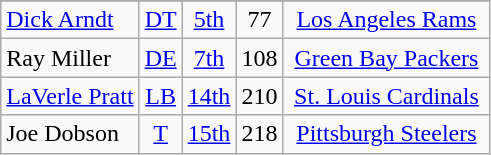<table class="wikitable" style="text-align:center">
<tr>
</tr>
<tr>
<td align=left><a href='#'>Dick Arndt</a></td>
<td><a href='#'>DT</a></td>
<td><a href='#'>5th</a></td>
<td>77</td>
<td><a href='#'>Los Angeles Rams</a></td>
</tr>
<tr>
<td align=left>Ray Miller</td>
<td><a href='#'>DE</a></td>
<td><a href='#'>7th</a></td>
<td>108</td>
<td> <a href='#'>Green Bay Packers</a> </td>
</tr>
<tr>
<td align=left><a href='#'>LaVerle Pratt</a></td>
<td><a href='#'>LB</a></td>
<td><a href='#'>14th</a></td>
<td>210</td>
<td><a href='#'>St. Louis Cardinals</a></td>
</tr>
<tr>
<td align=left>Joe Dobson</td>
<td><a href='#'>T</a></td>
<td><a href='#'>15th</a></td>
<td>218</td>
<td><a href='#'>Pittsburgh Steelers</a></td>
</tr>
</table>
